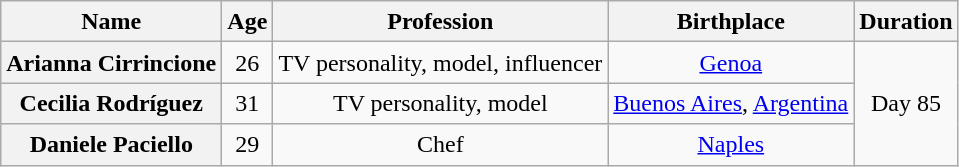<table class="wikitable sortable" style="text-align:center; line-height:20px; width:auto;">
<tr>
<th>Name</th>
<th>Age</th>
<th>Profession</th>
<th>Birthplace</th>
<th>Duration</th>
</tr>
<tr>
<th>Arianna Cirrincione</th>
<td>26</td>
<td>TV personality, model, influencer</td>
<td><a href='#'>Genoa</a></td>
<td rowspan="3">Day 85</td>
</tr>
<tr>
<th>Cecilia Rodríguez</th>
<td>31</td>
<td>TV personality, model</td>
<td><a href='#'>Buenos Aires</a>, <a href='#'>Argentina</a></td>
</tr>
<tr>
<th>Daniele Paciello</th>
<td>29</td>
<td>Chef</td>
<td><a href='#'>Naples</a></td>
</tr>
</table>
